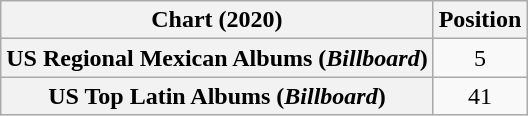<table class="wikitable sortable plainrowheaders" style="text-align:center">
<tr>
<th scope="col">Chart (2020)</th>
<th scope="col">Position</th>
</tr>
<tr>
<th scope="row">US Regional Mexican Albums (<em>Billboard</em>)</th>
<td>5</td>
</tr>
<tr>
<th scope="row">US Top Latin Albums (<em>Billboard</em>)</th>
<td>41</td>
</tr>
</table>
